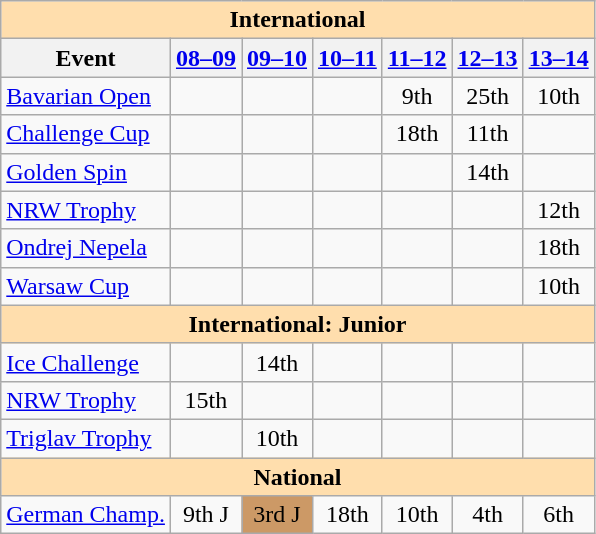<table class="wikitable" style="text-align:center">
<tr>
<th colspan="7" style="background:#ffdead; text-align:center;">International</th>
</tr>
<tr>
<th>Event</th>
<th><a href='#'>08–09</a></th>
<th><a href='#'>09–10</a></th>
<th><a href='#'>10–11</a></th>
<th><a href='#'>11–12</a></th>
<th><a href='#'>12–13</a></th>
<th><a href='#'>13–14</a></th>
</tr>
<tr>
<td align=left><a href='#'>Bavarian Open</a></td>
<td></td>
<td></td>
<td></td>
<td>9th</td>
<td>25th</td>
<td>10th</td>
</tr>
<tr>
<td align=left><a href='#'>Challenge Cup</a></td>
<td></td>
<td></td>
<td></td>
<td>18th</td>
<td>11th</td>
<td></td>
</tr>
<tr>
<td align=left><a href='#'>Golden Spin</a></td>
<td></td>
<td></td>
<td></td>
<td></td>
<td>14th</td>
<td></td>
</tr>
<tr>
<td align=left><a href='#'>NRW Trophy</a></td>
<td></td>
<td></td>
<td></td>
<td></td>
<td></td>
<td>12th</td>
</tr>
<tr>
<td align=left><a href='#'>Ondrej Nepela</a></td>
<td></td>
<td></td>
<td></td>
<td></td>
<td></td>
<td>18th</td>
</tr>
<tr>
<td align=left><a href='#'>Warsaw Cup</a></td>
<td></td>
<td></td>
<td></td>
<td></td>
<td></td>
<td>10th</td>
</tr>
<tr>
<th colspan="7" style="background:#ffdead; text-align:center;">International: Junior</th>
</tr>
<tr>
<td align=left><a href='#'>Ice Challenge</a></td>
<td></td>
<td>14th</td>
<td></td>
<td></td>
<td></td>
<td></td>
</tr>
<tr>
<td align=left><a href='#'>NRW Trophy</a></td>
<td>15th</td>
<td></td>
<td></td>
<td></td>
<td></td>
<td></td>
</tr>
<tr>
<td align=left><a href='#'>Triglav Trophy</a></td>
<td></td>
<td>10th</td>
<td></td>
<td></td>
<td></td>
<td></td>
</tr>
<tr>
<th colspan="7" style="background:#ffdead; text-align:center;">National</th>
</tr>
<tr>
<td align=left><a href='#'>German Champ.</a></td>
<td>9th J</td>
<td bgcolor=cc9966>3rd J</td>
<td>18th</td>
<td>10th</td>
<td>4th</td>
<td>6th</td>
</tr>
</table>
